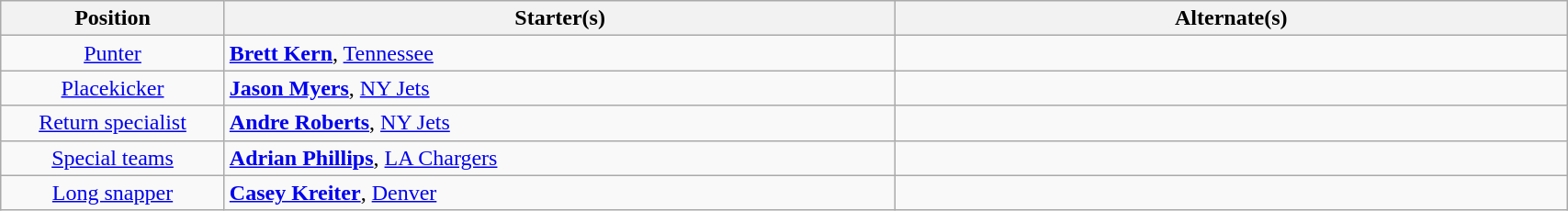<table class="wikitable" style="width:90%;">
<tr>
<th style="width:10%;">Position</th>
<th style="width:30%;">Starter(s)</th>
<th style="width:30%;">Alternate(s)</th>
</tr>
<tr>
<td align=center><a href='#'>Punter</a></td>
<td> <strong><a href='#'>Brett Kern</a></strong>, <a href='#'>Tennessee</a></td>
<td></td>
</tr>
<tr>
<td align=center><a href='#'>Placekicker</a></td>
<td> <strong><a href='#'>Jason Myers</a></strong>, <a href='#'>NY Jets</a></td>
<td></td>
</tr>
<tr>
<td align=center><a href='#'>Return specialist</a></td>
<td> <strong><a href='#'>Andre Roberts</a></strong>, <a href='#'>NY Jets</a></td>
<td></td>
</tr>
<tr>
<td align=center><a href='#'>Special teams</a></td>
<td> <strong><a href='#'>Adrian Phillips</a></strong>, <a href='#'>LA Chargers</a></td>
<td></td>
</tr>
<tr>
<td align=center><a href='#'>Long snapper</a></td>
<td> <strong><a href='#'>Casey Kreiter</a></strong>, <a href='#'>Denver</a></td>
<td></td>
</tr>
</table>
